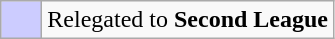<table class="wikitable">
<tr>
<td style="background: #CCCCFF" width="20"></td>
<td>Relegated to <strong>Second League</strong></td>
</tr>
</table>
